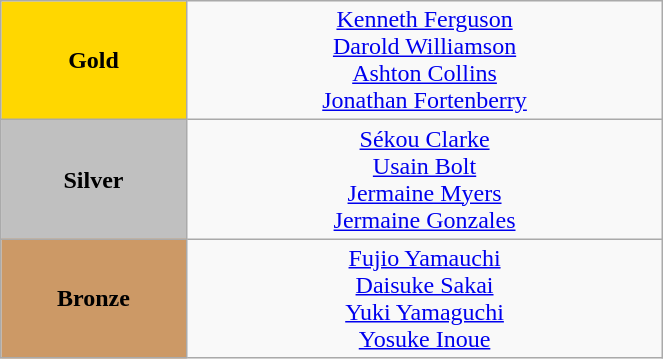<table class="wikitable" style="text-align:center; " width="35%">
<tr>
<td bgcolor="gold"><strong>Gold</strong></td>
<td><a href='#'>Kenneth Ferguson</a><br><a href='#'>Darold Williamson</a><br><a href='#'>Ashton Collins</a><br><a href='#'>Jonathan Fortenberry</a><br>  <small><em></em></small></td>
</tr>
<tr>
<td bgcolor="silver"><strong>Silver</strong></td>
<td><a href='#'>Sékou Clarke</a><br><a href='#'>Usain Bolt</a><br><a href='#'>Jermaine Myers</a><br><a href='#'>Jermaine Gonzales</a><br>  <small><em></em></small></td>
</tr>
<tr>
<td bgcolor="CC9966"><strong>Bronze</strong></td>
<td><a href='#'>Fujio Yamauchi</a><br><a href='#'>Daisuke Sakai</a><br><a href='#'>Yuki Yamaguchi</a><br><a href='#'>Yosuke Inoue</a><br>  <small><em></em></small></td>
</tr>
</table>
